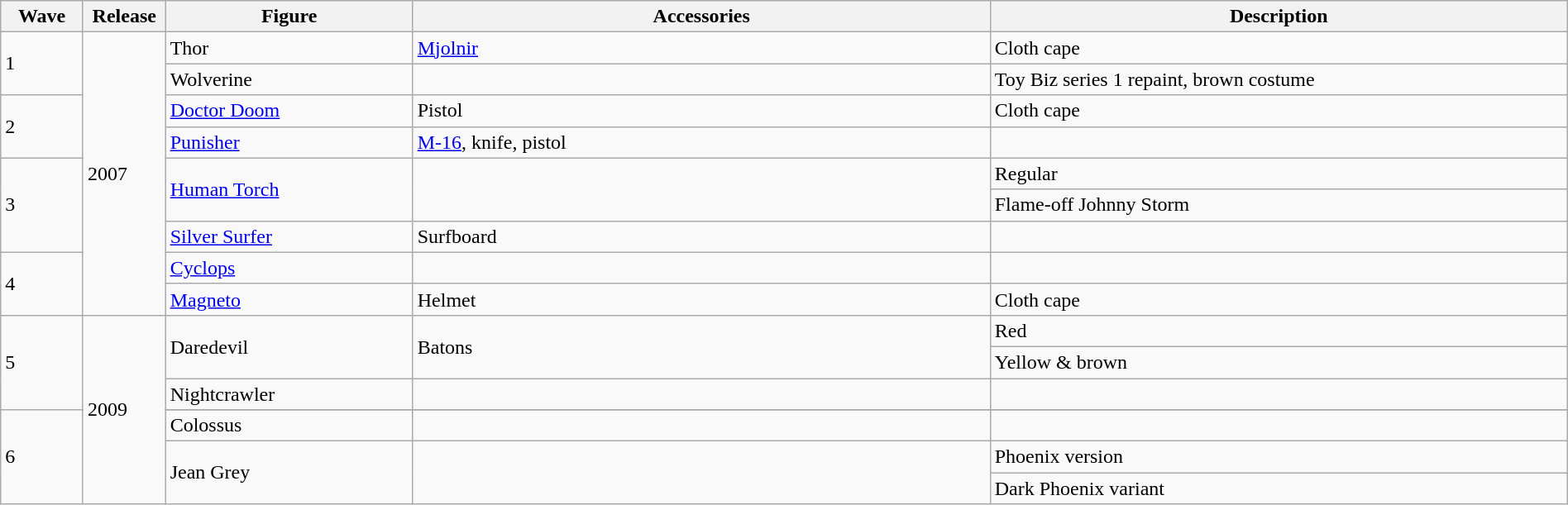<table class="wikitable" style="width:100%;">
<tr>
<th width=5%>Wave</th>
<th width=5%>Release</th>
<th width=15%>Figure</th>
<th width=35%>Accessories</th>
<th width=35%>Description</th>
</tr>
<tr>
<td rowspan=2>1</td>
<td rowspan=9>2007</td>
<td>Thor</td>
<td><a href='#'>Mjolnir</a></td>
<td>Cloth cape</td>
</tr>
<tr>
<td>Wolverine</td>
<td></td>
<td>Toy Biz series 1 repaint, brown costume</td>
</tr>
<tr>
<td rowspan=2>2</td>
<td><a href='#'>Doctor Doom</a></td>
<td>Pistol</td>
<td>Cloth cape</td>
</tr>
<tr>
<td><a href='#'>Punisher</a></td>
<td><a href='#'>M-16</a>, knife, pistol</td>
<td></td>
</tr>
<tr>
<td rowspan=3>3</td>
<td rowspan=2><a href='#'>Human Torch</a></td>
<td rowspan=2></td>
<td>Regular</td>
</tr>
<tr>
<td>Flame-off Johnny Storm</td>
</tr>
<tr>
<td><a href='#'>Silver Surfer</a></td>
<td>Surfboard</td>
<td></td>
</tr>
<tr>
<td rowspan=2>4</td>
<td><a href='#'>Cyclops</a></td>
<td></td>
<td></td>
</tr>
<tr>
<td><a href='#'>Magneto</a></td>
<td>Helmet</td>
<td>Cloth cape</td>
</tr>
<tr>
<td rowspan=3>5</td>
<td rowspan=7>2009</td>
<td rowspan=2>Daredevil</td>
<td rowspan=2>Batons</td>
<td>Red</td>
</tr>
<tr>
<td>Yellow & brown</td>
</tr>
<tr>
<td>Nightcrawler</td>
<td></td>
<td></td>
</tr>
<tr>
<td rowspan=4>6</td>
</tr>
<tr>
<td>Colossus</td>
<td></td>
<td></td>
</tr>
<tr>
<td rowspan=2>Jean Grey</td>
<td rowspan=2></td>
<td>Phoenix version</td>
</tr>
<tr>
<td>Dark Phoenix variant</td>
</tr>
</table>
